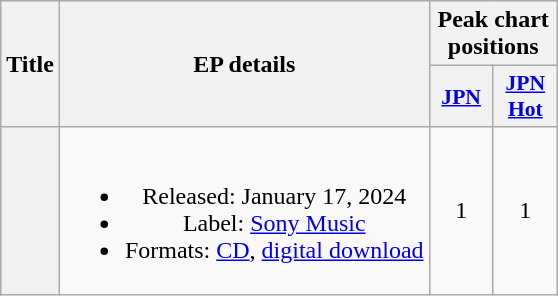<table class="wikitable plainrowheaders" style="text-align:center;">
<tr>
<th scope="col" rowspan="2">Title</th>
<th scope="col" rowspan="2">EP details</th>
<th scope="col" colspan="2">Peak chart positions</th>
</tr>
<tr>
<th scope="col" style="width:2.5em;font-size:90%;"><a href='#'>JPN</a><br></th>
<th scope="col" style="width:2.5em;font-size:90%;"><a href='#'>JPN Hot</a><br></th>
</tr>
<tr>
<th scope="row"></th>
<td><br><ul><li>Released: January 17, 2024</li><li>Label: <a href='#'>Sony Music</a></li><li>Formats: <a href='#'>CD</a>, <a href='#'>digital download</a></li></ul></td>
<td>1</td>
<td>1</td>
</tr>
</table>
